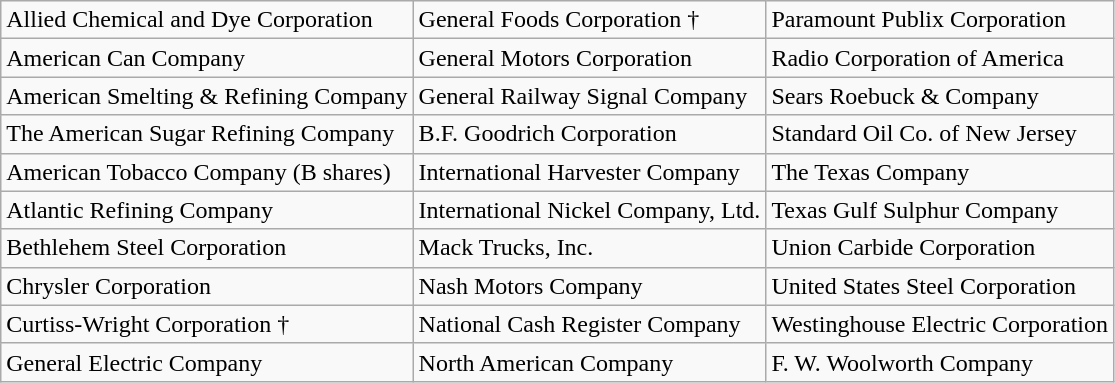<table class="wikitable" border="1">
<tr>
<td>Allied Chemical and Dye Corporation</td>
<td>General Foods Corporation † <br></td>
<td>Paramount Publix Corporation</td>
</tr>
<tr>
<td>American Can Company</td>
<td>General Motors Corporation</td>
<td>Radio Corporation of America</td>
</tr>
<tr>
<td>American Smelting & Refining Company</td>
<td>General Railway Signal Company</td>
<td>Sears Roebuck & Company</td>
</tr>
<tr>
<td>The American Sugar Refining Company</td>
<td>B.F. Goodrich Corporation</td>
<td>Standard Oil Co. of New Jersey</td>
</tr>
<tr>
<td>American Tobacco Company (B shares)</td>
<td>International Harvester Company</td>
<td>The Texas Company</td>
</tr>
<tr>
<td>Atlantic Refining Company</td>
<td>International Nickel Company, Ltd.</td>
<td>Texas Gulf Sulphur Company</td>
</tr>
<tr>
<td>Bethlehem Steel Corporation</td>
<td>Mack Trucks, Inc.</td>
<td>Union Carbide Corporation</td>
</tr>
<tr>
<td>Chrysler Corporation</td>
<td>Nash Motors Company</td>
<td>United States Steel Corporation</td>
</tr>
<tr>
<td>Curtiss-Wright Corporation † <br></td>
<td>National Cash Register Company</td>
<td>Westinghouse Electric Corporation</td>
</tr>
<tr>
<td>General Electric Company</td>
<td>North American Company</td>
<td>F. W. Woolworth Company</td>
</tr>
</table>
